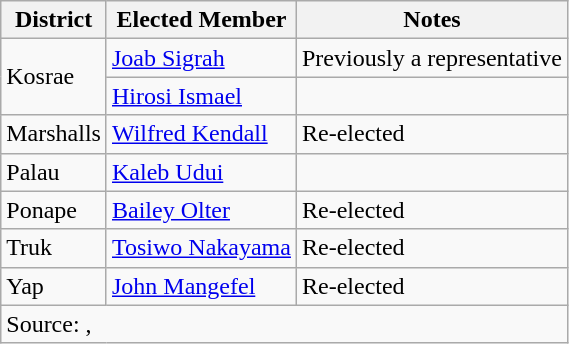<table class=wikitable>
<tr>
<th>District</th>
<th>Elected Member</th>
<th>Notes</th>
</tr>
<tr>
<td rowspan=2>Kosrae</td>
<td><a href='#'>Joab Sigrah</a></td>
<td>Previously a representative</td>
</tr>
<tr>
<td><a href='#'>Hirosi Ismael</a></td>
<td></td>
</tr>
<tr>
<td>Marshalls</td>
<td><a href='#'>Wilfred Kendall</a></td>
<td>Re-elected</td>
</tr>
<tr>
<td>Palau</td>
<td><a href='#'>Kaleb Udui</a></td>
<td></td>
</tr>
<tr>
<td>Ponape</td>
<td><a href='#'>Bailey Olter</a></td>
<td>Re-elected</td>
</tr>
<tr>
<td>Truk</td>
<td><a href='#'>Tosiwo Nakayama</a></td>
<td>Re-elected</td>
</tr>
<tr>
<td>Yap</td>
<td><a href='#'>John Mangefel</a></td>
<td>Re-elected</td>
</tr>
<tr>
<td colspan=3>Source: , </td>
</tr>
</table>
